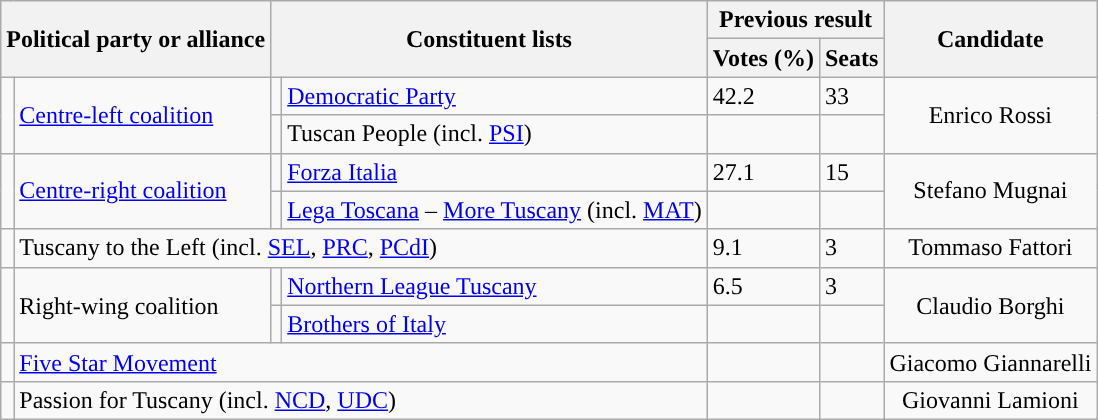<table class="wikitable" style="text-align:left">
<tr>
<th colspan=2 rowspan="2">Political party or alliance</th>
<th colspan=2 rowspan="2">Constituent lists</th>
<th colspan="2">Previous result</th>
<th rowspan="2">Candidate</th>
</tr>
<tr>
<th>Votes (%)</th>
<th>Seats</th>
</tr>
<tr>
<td rowspan="2"></td>
<td rowspan="2"><a href='#'>Centre-left coalition</a></td>
<td></td>
<td style="text-align:left;"><a href='#'>Democratic Party</a></td>
<td>42.2</td>
<td>33</td>
<td rowspan="2" style="text-align: center;">Enrico Rossi</td>
</tr>
<tr>
<td></td>
<td>Tuscan People (incl. <a href='#'>PSI</a>)</td>
<td></td>
<td></td>
</tr>
<tr>
<td rowspan="2"></td>
<td rowspan="2"><a href='#'>Centre-right coalition</a></td>
<td></td>
<td style="text-align:left;"><a href='#'>Forza Italia</a></td>
<td>27.1</td>
<td>15</td>
<td rowspan="2" style="text-align: center;">Stefano Mugnai</td>
</tr>
<tr>
<td></td>
<td><a href='#'>Lega Toscana</a> – <a href='#'>More Tuscany</a> (incl. <a href='#'>MAT</a>)</td>
<td></td>
<td></td>
</tr>
<tr>
<td style="background-color:"></td>
<td colspan="3">Tuscany to the Left (incl. <a href='#'>SEL</a>, <a href='#'>PRC</a>, <a href='#'>PCdI</a>)</td>
<td>9.1</td>
<td>3</td>
<td style="text-align: center;">Tommaso Fattori</td>
</tr>
<tr>
<td rowspan="2" style="background:"></td>
<td rowspan=2>Right-wing coalition</td>
<td></td>
<td style="text-align:left;"><a href='#'>Northern League Tuscany</a></td>
<td>6.5</td>
<td>3</td>
<td rowspan="2" style="text-align: center;">Claudio Borghi</td>
</tr>
<tr>
<td></td>
<td style="text-align:left;"><a href='#'>Brothers of Italy</a></td>
<td></td>
<td></td>
</tr>
<tr>
<td style="background-color:"></td>
<td colspan="3"><a href='#'>Five Star Movement</a></td>
<td></td>
<td></td>
<td style="text-align: center;">Giacomo Giannarelli</td>
</tr>
<tr>
<td style="background-color:"></td>
<td colspan="3">Passion for Tuscany (incl. <a href='#'>NCD</a>, <a href='#'>UDC</a>)</td>
<td></td>
<td></td>
<td style="text-align: center;">Giovanni Lamioni</td>
</tr>
</table>
